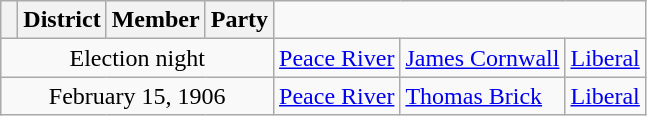<table class="wikitable">
<tr>
<th> </th>
<th>District</th>
<th>Member</th>
<th>Party</th>
</tr>
<tr>
<td colspan=4 align=center>Election night<br></td>
<td><a href='#'>Peace River</a></td>
<td><a href='#'>James Cornwall</a></td>
<td><a href='#'>Liberal</a></td>
</tr>
<tr>
<td colspan=4 align=center>February 15, 1906<br></td>
<td><a href='#'>Peace River</a></td>
<td><a href='#'>Thomas Brick</a></td>
<td><a href='#'>Liberal</a></td>
</tr>
</table>
